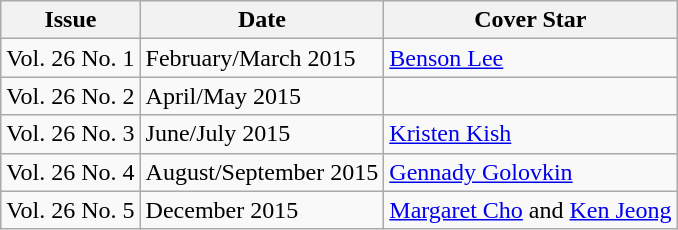<table class="wikitable">
<tr>
<th>Issue</th>
<th>Date</th>
<th>Cover Star</th>
</tr>
<tr>
<td>Vol. 26 No. 1</td>
<td>February/March 2015</td>
<td><a href='#'>Benson Lee</a></td>
</tr>
<tr>
<td>Vol. 26 No. 2</td>
<td>April/May 2015</td>
<td></td>
</tr>
<tr>
<td>Vol. 26 No. 3</td>
<td>June/July 2015</td>
<td><a href='#'>Kristen Kish</a></td>
</tr>
<tr>
<td>Vol. 26 No. 4</td>
<td>August/September 2015</td>
<td><a href='#'>Gennady Golovkin</a></td>
</tr>
<tr>
<td>Vol. 26 No. 5</td>
<td>December 2015</td>
<td><a href='#'>Margaret Cho</a> and <a href='#'>Ken Jeong</a></td>
</tr>
</table>
